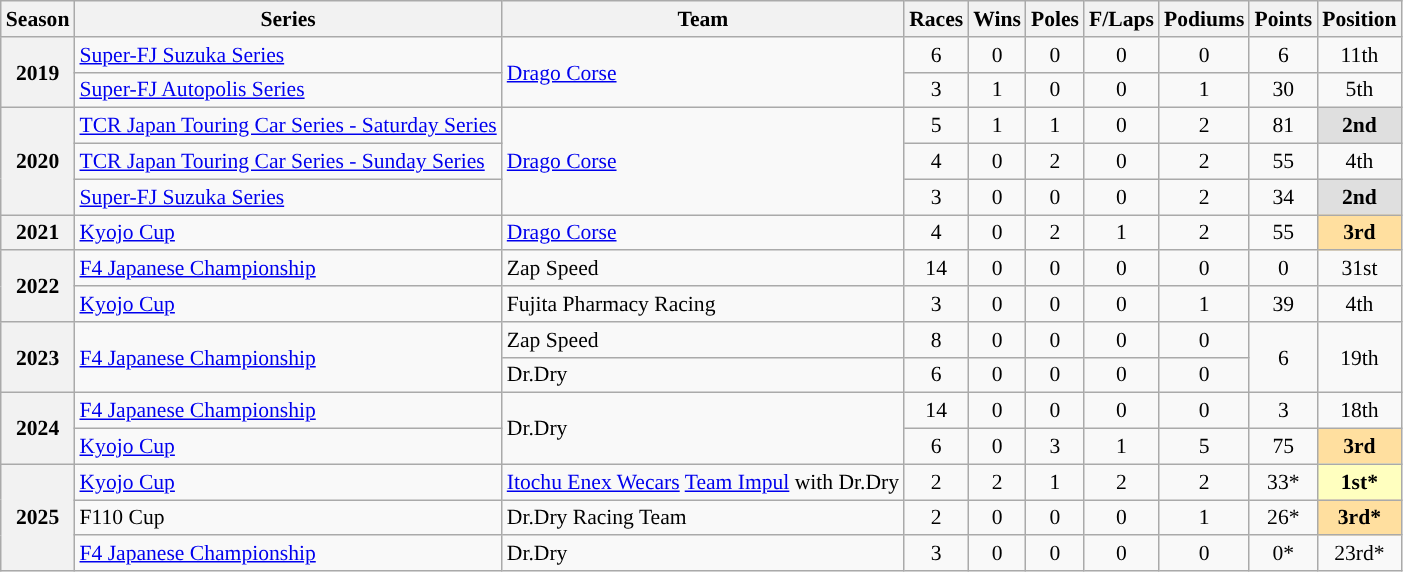<table class="wikitable" style="font-size: 90%; text-align:center">
<tr>
<th>Season</th>
<th>Series</th>
<th>Team</th>
<th>Races</th>
<th>Wins</th>
<th>Poles</th>
<th>F/Laps</th>
<th>Podiums</th>
<th>Points</th>
<th>Position</th>
</tr>
<tr>
<th rowspan="2">2019</th>
<td align=left><a href='#'>Super-FJ Suzuka Series</a></td>
<td rowspan="2" align="left"><a href='#'>Drago Corse</a></td>
<td>6</td>
<td>0</td>
<td>0</td>
<td>0</td>
<td>0</td>
<td>6</td>
<td>11th</td>
</tr>
<tr>
<td align=left><a href='#'>Super-FJ Autopolis Series</a></td>
<td>3</td>
<td>1</td>
<td>0</td>
<td>0</td>
<td>1</td>
<td>30</td>
<td>5th</td>
</tr>
<tr>
<th rowspan="3">2020</th>
<td align=left nowrap><a href='#'>TCR Japan Touring Car Series - Saturday Series</a></td>
<td rowspan="3" align=left><a href='#'>Drago Corse</a></td>
<td>5</td>
<td>1</td>
<td>1</td>
<td>0</td>
<td>2</td>
<td>81</td>
<td style="background:#DFDFDF"><strong>2nd</strong></td>
</tr>
<tr>
<td align=left><a href='#'>TCR Japan Touring Car Series - Sunday Series</a></td>
<td>4</td>
<td>0</td>
<td>2</td>
<td>0</td>
<td>2</td>
<td>55</td>
<td>4th</td>
</tr>
<tr>
<td align=left><a href='#'>Super-FJ Suzuka Series</a></td>
<td>3</td>
<td>0</td>
<td>0</td>
<td>0</td>
<td>2</td>
<td>34</td>
<td style="background:#DFDFDF"><strong>2nd</strong></td>
</tr>
<tr>
<th>2021</th>
<td align=left><a href='#'>Kyojo Cup</a></td>
<td align=left><a href='#'>Drago Corse</a></td>
<td>4</td>
<td>0</td>
<td>2</td>
<td>1</td>
<td>2</td>
<td>55</td>
<td style="background:#ffdf9f"><strong>3rd</strong></td>
</tr>
<tr>
<th rowspan="2">2022</th>
<td align=left><a href='#'>F4 Japanese Championship</a></td>
<td align=left>Zap Speed</td>
<td>14</td>
<td>0</td>
<td>0</td>
<td>0</td>
<td>0</td>
<td>0</td>
<td>31st</td>
</tr>
<tr>
<td align=left><a href='#'>Kyojo Cup</a></td>
<td align=left>Fujita Pharmacy Racing</td>
<td>3</td>
<td>0</td>
<td>0</td>
<td>0</td>
<td>1</td>
<td>39</td>
<td>4th</td>
</tr>
<tr>
<th rowspan="2">2023</th>
<td rowspan="2" align="left"><a href='#'>F4 Japanese Championship</a></td>
<td align=left>Zap Speed</td>
<td>8</td>
<td>0</td>
<td>0</td>
<td>0</td>
<td>0</td>
<td rowspan="2">6</td>
<td rowspan="2">19th</td>
</tr>
<tr>
<td align=left>Dr.Dry</td>
<td>6</td>
<td>0</td>
<td>0</td>
<td>0</td>
<td>0</td>
</tr>
<tr>
<th rowspan="2">2024</th>
<td align=left><a href='#'>F4 Japanese Championship</a></td>
<td align=left rowspan="2">Dr.Dry</td>
<td>14</td>
<td>0</td>
<td>0</td>
<td>0</td>
<td>0</td>
<td>3</td>
<td>18th</td>
</tr>
<tr>
<td align=left><a href='#'>Kyojo Cup</a></td>
<td>6</td>
<td>0</td>
<td>3</td>
<td>1</td>
<td>5</td>
<td>75</td>
<td style="background:#ffdf9f"><strong>3rd</strong></td>
</tr>
<tr>
<th rowspan="3">2025</th>
<td align=left><a href='#'>Kyojo Cup</a></td>
<td align=left nowrap><a href='#'>Itochu Enex Wecars</a> <a href='#'>Team Impul</a> with Dr.Dry</td>
<td>2</td>
<td>2</td>
<td>1</td>
<td>2</td>
<td>2</td>
<td>33*</td>
<td style="background:#ffffbf;"><strong>1st*</strong></td>
</tr>
<tr>
<td align=left>F110 Cup</td>
<td align=left>Dr.Dry Racing Team</td>
<td>2</td>
<td>0</td>
<td>0</td>
<td>0</td>
<td>1</td>
<td>26*</td>
<td style="background:#ffdf9f"><strong>3rd*</strong></td>
</tr>
<tr>
<td align=left><a href='#'>F4 Japanese Championship</a></td>
<td align=left>Dr.Dry</td>
<td>3</td>
<td>0</td>
<td>0</td>
<td>0</td>
<td>0</td>
<td>0*</td>
<td>23rd*</td>
</tr>
</table>
